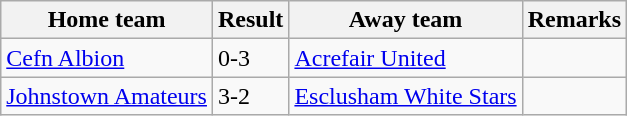<table class="wikitable">
<tr>
<th>Home team</th>
<th>Result</th>
<th>Away team</th>
<th>Remarks</th>
</tr>
<tr>
<td><a href='#'>Cefn Albion</a></td>
<td>0-3</td>
<td><a href='#'>Acrefair United</a></td>
<td></td>
</tr>
<tr>
<td><a href='#'>Johnstown Amateurs</a></td>
<td>3-2</td>
<td><a href='#'>Esclusham White Stars</a></td>
<td></td>
</tr>
</table>
